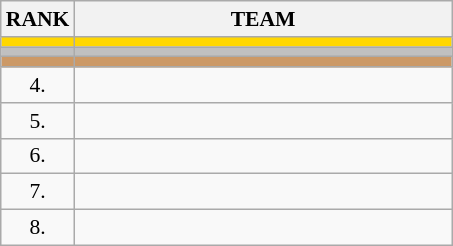<table class="wikitable" style="border-collapse: collapse; font-size: 90%;">
<tr>
<th>RANK</th>
<th align="left" style="width: 17em">TEAM</th>
</tr>
<tr bgcolor=gold>
<td align="center"></td>
<td></td>
</tr>
<tr bgcolor=silver>
<td align="center"></td>
<td></td>
</tr>
<tr bgcolor=cc9966>
<td align="center"></td>
<td></td>
</tr>
<tr>
<td align="center">4.</td>
<td></td>
</tr>
<tr>
<td align="center">5.</td>
<td></td>
</tr>
<tr>
<td align="center">6.</td>
<td></td>
</tr>
<tr>
<td align="center">7.</td>
<td></td>
</tr>
<tr>
<td align="center">8.</td>
<td></td>
</tr>
</table>
